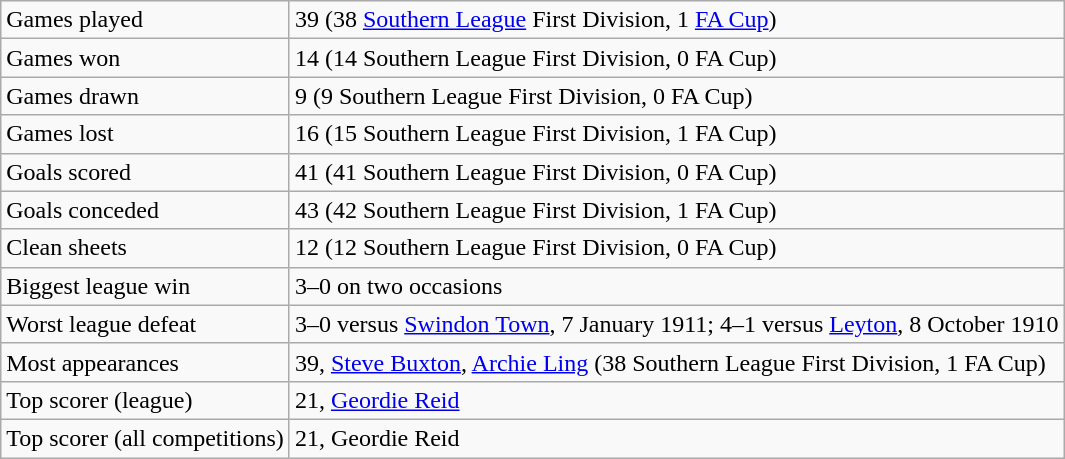<table class="wikitable">
<tr>
<td>Games played</td>
<td>39 (38 <a href='#'>Southern League</a> First Division, 1 <a href='#'>FA Cup</a>)</td>
</tr>
<tr>
<td>Games won</td>
<td>14 (14 Southern League First Division, 0 FA Cup)</td>
</tr>
<tr>
<td>Games drawn</td>
<td>9 (9 Southern League First Division, 0 FA Cup)</td>
</tr>
<tr>
<td>Games lost</td>
<td>16 (15 Southern League First Division, 1 FA Cup)</td>
</tr>
<tr>
<td>Goals scored</td>
<td>41 (41 Southern League First Division, 0 FA Cup)</td>
</tr>
<tr>
<td>Goals conceded</td>
<td>43 (42 Southern League First Division, 1 FA Cup)</td>
</tr>
<tr>
<td>Clean sheets</td>
<td>12 (12 Southern League First Division, 0 FA Cup)</td>
</tr>
<tr>
<td>Biggest league win</td>
<td>3–0 on two occasions</td>
</tr>
<tr>
<td>Worst league defeat</td>
<td>3–0 versus <a href='#'>Swindon Town</a>, 7 January 1911; 4–1 versus <a href='#'>Leyton</a>, 8 October 1910</td>
</tr>
<tr>
<td>Most appearances</td>
<td>39, <a href='#'>Steve Buxton</a>, <a href='#'>Archie Ling</a> (38 Southern League First Division, 1 FA Cup)</td>
</tr>
<tr>
<td>Top scorer (league)</td>
<td>21, <a href='#'>Geordie Reid</a></td>
</tr>
<tr>
<td>Top scorer (all competitions)</td>
<td>21, Geordie Reid</td>
</tr>
</table>
